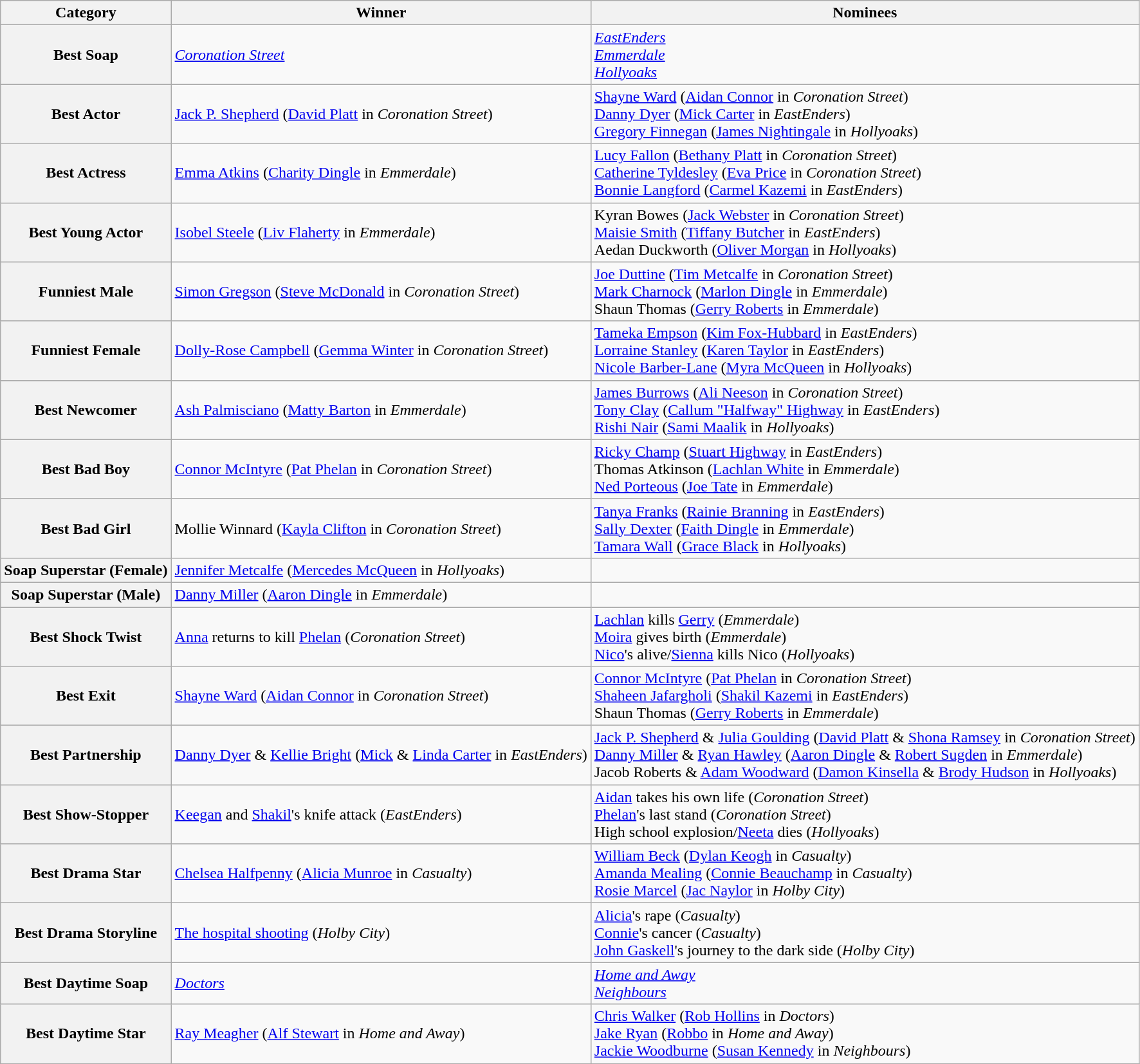<table class="wikitable" style="font-size: 100%;">
<tr>
<th>Category</th>
<th>Winner</th>
<th>Nominees</th>
</tr>
<tr>
<th>Best Soap</th>
<td><em><a href='#'>Coronation Street</a></em></td>
<td><em><a href='#'>EastEnders</a></em><br><em><a href='#'>Emmerdale</a></em><br><em><a href='#'>Hollyoaks</a></em></td>
</tr>
<tr>
<th>Best Actor</th>
<td><a href='#'>Jack P. Shepherd</a> (<a href='#'>David Platt</a> in <em>Coronation Street</em>)</td>
<td><a href='#'>Shayne Ward</a> (<a href='#'>Aidan Connor</a> in <em>Coronation Street</em>)<br><a href='#'>Danny Dyer</a> (<a href='#'>Mick Carter</a> in <em>EastEnders</em>)<br><a href='#'>Gregory Finnegan</a> (<a href='#'>James Nightingale</a> in <em>Hollyoaks</em>)</td>
</tr>
<tr>
<th>Best Actress</th>
<td><a href='#'>Emma Atkins</a> (<a href='#'>Charity Dingle</a> in <em>Emmerdale</em>)</td>
<td><a href='#'>Lucy Fallon</a> (<a href='#'>Bethany Platt</a> in <em>Coronation Street</em>)<br><a href='#'>Catherine Tyldesley</a> (<a href='#'>Eva Price</a> in <em>Coronation Street</em>)<br><a href='#'>Bonnie Langford</a> (<a href='#'>Carmel Kazemi</a> in <em>EastEnders</em>)</td>
</tr>
<tr>
<th>Best Young Actor</th>
<td><a href='#'>Isobel Steele</a> (<a href='#'>Liv Flaherty</a> in <em>Emmerdale</em>)</td>
<td>Kyran Bowes (<a href='#'>Jack Webster</a> in <em>Coronation Street</em>)<br><a href='#'>Maisie Smith</a> (<a href='#'>Tiffany Butcher</a> in <em>EastEnders</em>)<br>Aedan Duckworth (<a href='#'>Oliver Morgan</a> in <em>Hollyoaks</em>)</td>
</tr>
<tr>
<th>Funniest Male</th>
<td><a href='#'>Simon Gregson</a> (<a href='#'>Steve McDonald</a> in <em>Coronation Street</em>)</td>
<td><a href='#'>Joe Duttine</a> (<a href='#'>Tim Metcalfe</a> in <em>Coronation Street</em>)<br><a href='#'>Mark Charnock</a> (<a href='#'>Marlon Dingle</a> in <em>Emmerdale</em>)<br>Shaun Thomas (<a href='#'>Gerry Roberts</a> in <em>Emmerdale</em>)</td>
</tr>
<tr>
<th>Funniest Female</th>
<td><a href='#'>Dolly-Rose Campbell</a> (<a href='#'>Gemma Winter</a> in <em>Coronation Street</em>)</td>
<td><a href='#'>Tameka Empson</a> (<a href='#'>Kim Fox-Hubbard</a> in <em>EastEnders</em>)<br><a href='#'>Lorraine Stanley</a> (<a href='#'>Karen Taylor</a> in <em>EastEnders</em>)<br><a href='#'>Nicole Barber-Lane</a> (<a href='#'>Myra McQueen</a> in <em>Hollyoaks</em>)</td>
</tr>
<tr>
<th>Best Newcomer</th>
<td><a href='#'>Ash Palmisciano</a> (<a href='#'>Matty Barton</a> in <em>Emmerdale</em>)</td>
<td><a href='#'>James Burrows</a> (<a href='#'>Ali Neeson</a> in <em>Coronation Street</em>)<br><a href='#'>Tony Clay</a> (<a href='#'>Callum "Halfway" Highway</a> in <em>EastEnders</em>)<br><a href='#'>Rishi Nair</a> (<a href='#'>Sami Maalik</a> in <em>Hollyoaks</em>)</td>
</tr>
<tr>
<th>Best Bad Boy</th>
<td><a href='#'>Connor McIntyre</a> (<a href='#'>Pat Phelan</a> in <em>Coronation Street</em>)</td>
<td><a href='#'>Ricky Champ</a> (<a href='#'>Stuart Highway</a> in <em>EastEnders</em>)<br>Thomas Atkinson (<a href='#'>Lachlan White</a> in <em>Emmerdale</em>)<br><a href='#'>Ned Porteous</a> (<a href='#'>Joe Tate</a> in <em>Emmerdale</em>)</td>
</tr>
<tr>
<th>Best Bad Girl</th>
<td>Mollie Winnard (<a href='#'>Kayla Clifton</a> in <em>Coronation Street</em>)</td>
<td><a href='#'>Tanya Franks</a> (<a href='#'>Rainie Branning</a> in <em>EastEnders</em>)<br><a href='#'>Sally Dexter</a> (<a href='#'>Faith Dingle</a> in <em>Emmerdale</em>)<br><a href='#'>Tamara Wall</a> (<a href='#'>Grace Black</a> in <em>Hollyoaks</em>)</td>
</tr>
<tr>
<th>Soap Superstar (Female)</th>
<td><a href='#'>Jennifer Metcalfe</a> (<a href='#'>Mercedes McQueen</a> in <em>Hollyoaks</em>)</td>
<td></td>
</tr>
<tr>
<th>Soap Superstar (Male)</th>
<td><a href='#'>Danny Miller</a> (<a href='#'>Aaron Dingle</a> in <em>Emmerdale</em>)</td>
<td></td>
</tr>
<tr>
<th>Best Shock Twist</th>
<td><a href='#'>Anna</a> returns to kill <a href='#'>Phelan</a> (<em>Coronation Street</em>)</td>
<td><a href='#'>Lachlan</a> kills <a href='#'>Gerry</a> (<em>Emmerdale</em>)<br><a href='#'>Moira</a> gives birth (<em>Emmerdale</em>)<br><a href='#'>Nico</a>'s alive/<a href='#'>Sienna</a> kills Nico (<em>Hollyoaks</em>)</td>
</tr>
<tr>
<th>Best Exit</th>
<td><a href='#'>Shayne Ward</a> (<a href='#'>Aidan Connor</a> in <em>Coronation Street</em>)</td>
<td><a href='#'>Connor McIntyre</a> (<a href='#'>Pat Phelan</a> in <em>Coronation Street</em>)<br><a href='#'>Shaheen Jafargholi</a> (<a href='#'>Shakil Kazemi</a> in <em>EastEnders</em>)<br>Shaun Thomas (<a href='#'>Gerry Roberts</a> in <em>Emmerdale</em>)</td>
</tr>
<tr>
<th>Best Partnership</th>
<td><a href='#'>Danny Dyer</a> & <a href='#'>Kellie Bright</a> (<a href='#'>Mick</a> & <a href='#'>Linda Carter</a> in <em>EastEnders</em>)</td>
<td><a href='#'>Jack P. Shepherd</a> & <a href='#'>Julia Goulding</a> (<a href='#'>David Platt</a> & <a href='#'>Shona Ramsey</a> in <em>Coronation Street</em>)<br><a href='#'>Danny Miller</a> & <a href='#'>Ryan Hawley</a> (<a href='#'>Aaron Dingle</a> & <a href='#'>Robert Sugden</a> in <em>Emmerdale</em>)<br>Jacob Roberts & <a href='#'>Adam Woodward</a> (<a href='#'>Damon Kinsella</a> & <a href='#'>Brody Hudson</a> in <em>Hollyoaks</em>)</td>
</tr>
<tr>
<th>Best Show-Stopper</th>
<td><a href='#'>Keegan</a> and <a href='#'>Shakil</a>'s knife attack (<em>EastEnders</em>)</td>
<td><a href='#'>Aidan</a> takes his own life (<em>Coronation Street</em>)<br><a href='#'>Phelan</a>'s last stand (<em>Coronation Street</em>)<br>High school explosion/<a href='#'>Neeta</a> dies (<em>Hollyoaks</em>)</td>
</tr>
<tr>
<th>Best Drama Star</th>
<td><a href='#'>Chelsea Halfpenny</a> (<a href='#'>Alicia Munroe</a> in <em>Casualty</em>)</td>
<td><a href='#'>William Beck</a> (<a href='#'>Dylan Keogh</a> in <em>Casualty</em>)<br><a href='#'>Amanda Mealing</a> (<a href='#'>Connie Beauchamp</a> in <em>Casualty</em>)<br><a href='#'>Rosie Marcel</a> (<a href='#'>Jac Naylor</a> in <em>Holby City</em>)</td>
</tr>
<tr>
<th>Best Drama Storyline</th>
<td><a href='#'>The hospital shooting</a> (<em>Holby City</em>)</td>
<td><a href='#'>Alicia</a>'s rape (<em>Casualty</em>)<br><a href='#'>Connie</a>'s cancer (<em>Casualty</em>)<br><a href='#'>John Gaskell</a>'s journey to the dark side (<em>Holby City</em>)</td>
</tr>
<tr>
<th>Best Daytime Soap</th>
<td><em><a href='#'>Doctors</a></em></td>
<td><em><a href='#'>Home and Away</a></em><br><em><a href='#'>Neighbours</a></em></td>
</tr>
<tr>
<th>Best Daytime Star</th>
<td><a href='#'>Ray Meagher</a> (<a href='#'>Alf Stewart</a> in <em>Home and Away</em>)</td>
<td><a href='#'>Chris Walker</a> (<a href='#'>Rob Hollins</a> in <em>Doctors</em>)<br><a href='#'>Jake Ryan</a> (<a href='#'>Robbo</a> in <em>Home and Away</em>)<br><a href='#'>Jackie Woodburne</a> (<a href='#'>Susan Kennedy</a> in <em>Neighbours</em>)</td>
</tr>
<tr>
</tr>
</table>
